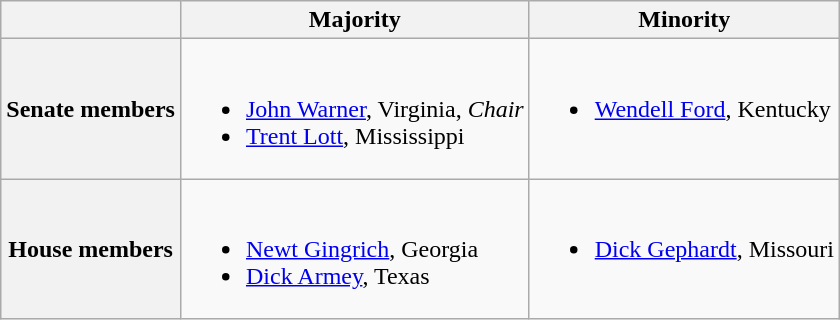<table class=wikitable>
<tr>
<th></th>
<th>Majority</th>
<th>Minority</th>
</tr>
<tr>
<th>Senate members</th>
<td valign="top" ><br><ul><li><a href='#'>John Warner</a>, Virginia, <em>Chair</em></li><li><a href='#'>Trent Lott</a>, Mississippi</li></ul></td>
<td valign="top" ><br><ul><li><a href='#'>Wendell Ford</a>, Kentucky</li></ul></td>
</tr>
<tr>
<th>House members</th>
<td valign="top" ><br><ul><li><a href='#'>Newt Gingrich</a>, Georgia</li><li><a href='#'>Dick Armey</a>, Texas</li></ul></td>
<td valign="top" ><br><ul><li><a href='#'>Dick Gephardt</a>, Missouri</li></ul></td>
</tr>
</table>
